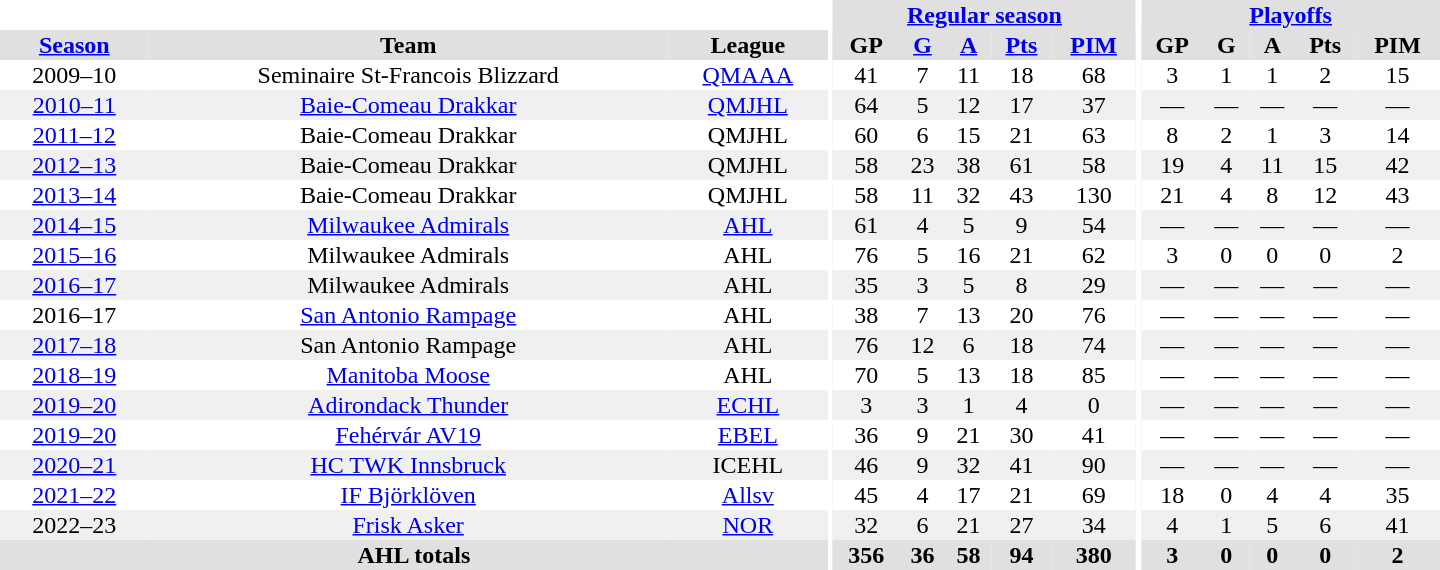<table border="0" cellpadding="1" cellspacing="0" style="text-align:center; width:60em">
<tr bgcolor="#e0e0e0">
<th colspan="3" bgcolor="#ffffff"></th>
<th rowspan="99" bgcolor="#ffffff"></th>
<th colspan="5"><a href='#'>Regular season</a></th>
<th rowspan="99" bgcolor="#ffffff"></th>
<th colspan="5"><a href='#'>Playoffs</a></th>
</tr>
<tr bgcolor="#e0e0e0">
<th><a href='#'>Season</a></th>
<th>Team</th>
<th>League</th>
<th>GP</th>
<th><a href='#'>G</a></th>
<th><a href='#'>A</a></th>
<th><a href='#'>Pts</a></th>
<th><a href='#'>PIM</a></th>
<th>GP</th>
<th>G</th>
<th>A</th>
<th>Pts</th>
<th>PIM</th>
</tr>
<tr>
<td>2009–10</td>
<td>Seminaire St-Francois Blizzard</td>
<td><a href='#'>QMAAA</a></td>
<td>41</td>
<td>7</td>
<td>11</td>
<td>18</td>
<td>68</td>
<td>3</td>
<td>1</td>
<td>1</td>
<td>2</td>
<td>15</td>
</tr>
<tr bgcolor="#f0f0f0">
<td><a href='#'>2010–11</a></td>
<td><a href='#'>Baie-Comeau Drakkar</a></td>
<td><a href='#'>QMJHL</a></td>
<td>64</td>
<td>5</td>
<td>12</td>
<td>17</td>
<td>37</td>
<td>—</td>
<td>—</td>
<td>—</td>
<td>—</td>
<td>—</td>
</tr>
<tr>
<td><a href='#'>2011–12</a></td>
<td>Baie-Comeau Drakkar</td>
<td>QMJHL</td>
<td>60</td>
<td>6</td>
<td>15</td>
<td>21</td>
<td>63</td>
<td>8</td>
<td>2</td>
<td>1</td>
<td>3</td>
<td>14</td>
</tr>
<tr bgcolor="#f0f0f0">
<td><a href='#'>2012–13</a></td>
<td>Baie-Comeau Drakkar</td>
<td>QMJHL</td>
<td>58</td>
<td>23</td>
<td>38</td>
<td>61</td>
<td>58</td>
<td>19</td>
<td>4</td>
<td>11</td>
<td>15</td>
<td>42</td>
</tr>
<tr>
<td><a href='#'>2013–14</a></td>
<td>Baie-Comeau Drakkar</td>
<td>QMJHL</td>
<td>58</td>
<td>11</td>
<td>32</td>
<td>43</td>
<td>130</td>
<td>21</td>
<td>4</td>
<td>8</td>
<td>12</td>
<td>43</td>
</tr>
<tr bgcolor="#f0f0f0">
<td><a href='#'>2014–15</a></td>
<td><a href='#'>Milwaukee Admirals</a></td>
<td><a href='#'>AHL</a></td>
<td>61</td>
<td>4</td>
<td>5</td>
<td>9</td>
<td>54</td>
<td>—</td>
<td>—</td>
<td>—</td>
<td>—</td>
<td>—</td>
</tr>
<tr>
<td><a href='#'>2015–16</a></td>
<td>Milwaukee Admirals</td>
<td>AHL</td>
<td>76</td>
<td>5</td>
<td>16</td>
<td>21</td>
<td>62</td>
<td>3</td>
<td>0</td>
<td>0</td>
<td>0</td>
<td>2</td>
</tr>
<tr bgcolor="#f0f0f0">
<td><a href='#'>2016–17</a></td>
<td>Milwaukee Admirals</td>
<td>AHL</td>
<td>35</td>
<td>3</td>
<td>5</td>
<td>8</td>
<td>29</td>
<td>—</td>
<td>—</td>
<td>—</td>
<td>—</td>
<td>—</td>
</tr>
<tr>
<td>2016–17</td>
<td><a href='#'>San Antonio Rampage</a></td>
<td>AHL</td>
<td>38</td>
<td>7</td>
<td>13</td>
<td>20</td>
<td>76</td>
<td>—</td>
<td>—</td>
<td>—</td>
<td>—</td>
<td>—</td>
</tr>
<tr bgcolor="#f0f0f0">
<td><a href='#'>2017–18</a></td>
<td>San Antonio Rampage</td>
<td>AHL</td>
<td>76</td>
<td>12</td>
<td>6</td>
<td>18</td>
<td>74</td>
<td>—</td>
<td>—</td>
<td>—</td>
<td>—</td>
<td>—</td>
</tr>
<tr>
<td><a href='#'>2018–19</a></td>
<td><a href='#'>Manitoba Moose</a></td>
<td>AHL</td>
<td>70</td>
<td>5</td>
<td>13</td>
<td>18</td>
<td>85</td>
<td>—</td>
<td>—</td>
<td>—</td>
<td>—</td>
<td>—</td>
</tr>
<tr bgcolor="#f0f0f0">
<td><a href='#'>2019–20</a></td>
<td><a href='#'>Adirondack Thunder</a></td>
<td><a href='#'>ECHL</a></td>
<td>3</td>
<td>3</td>
<td>1</td>
<td>4</td>
<td>0</td>
<td>—</td>
<td>—</td>
<td>—</td>
<td>—</td>
<td>—</td>
</tr>
<tr>
<td><a href='#'>2019–20</a></td>
<td><a href='#'>Fehérvár AV19</a></td>
<td><a href='#'>EBEL</a></td>
<td>36</td>
<td>9</td>
<td>21</td>
<td>30</td>
<td>41</td>
<td>—</td>
<td>—</td>
<td>—</td>
<td>—</td>
<td>—</td>
</tr>
<tr bgcolor="#f0f0f0">
<td><a href='#'>2020–21</a></td>
<td><a href='#'>HC TWK Innsbruck</a></td>
<td>ICEHL</td>
<td>46</td>
<td>9</td>
<td>32</td>
<td>41</td>
<td>90</td>
<td>—</td>
<td>—</td>
<td>—</td>
<td>—</td>
<td>—</td>
</tr>
<tr>
<td><a href='#'>2021–22</a></td>
<td><a href='#'>IF Björklöven</a></td>
<td><a href='#'>Allsv</a></td>
<td>45</td>
<td>4</td>
<td>17</td>
<td>21</td>
<td>69</td>
<td>18</td>
<td>0</td>
<td>4</td>
<td>4</td>
<td>35</td>
</tr>
<tr bgcolor="#f0f0f0">
<td>2022–23</td>
<td><a href='#'>Frisk Asker</a></td>
<td><a href='#'>NOR</a></td>
<td>32</td>
<td>6</td>
<td>21</td>
<td>27</td>
<td>34</td>
<td>4</td>
<td>1</td>
<td>5</td>
<td>6</td>
<td>41</td>
</tr>
<tr bgcolor="#e0e0e0">
<th colspan="3">AHL totals</th>
<th>356</th>
<th>36</th>
<th>58</th>
<th>94</th>
<th>380</th>
<th>3</th>
<th>0</th>
<th>0</th>
<th>0</th>
<th>2</th>
</tr>
</table>
